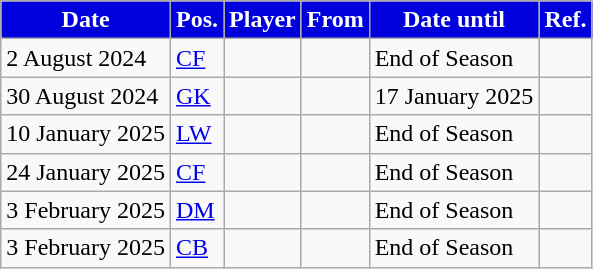<table class="wikitable plainrowheaders sortable">
<tr>
<th style="background:#0000DD;color:#FFFFFF;">Date</th>
<th style="background:#0000DD;color:#FFFFFF;">Pos.</th>
<th style="background:#0000DD;color:#FFFFFF;">Player</th>
<th style="background:#0000DD;color:#FFFFFF;">From</th>
<th style="background:#0000DD;color:#FFFFFF;">Date until</th>
<th style="background:#0000DD;color:#FFFFFF;">Ref.</th>
</tr>
<tr>
<td>2 August 2024</td>
<td><a href='#'>CF</a></td>
<td></td>
<td></td>
<td>End of Season</td>
<td></td>
</tr>
<tr>
<td>30 August 2024</td>
<td><a href='#'>GK</a></td>
<td></td>
<td></td>
<td>17 January 2025</td>
<td></td>
</tr>
<tr>
<td>10 January 2025</td>
<td><a href='#'>LW</a></td>
<td></td>
<td></td>
<td>End of Season</td>
<td></td>
</tr>
<tr>
<td>24 January 2025</td>
<td><a href='#'>CF</a></td>
<td></td>
<td></td>
<td>End of Season</td>
<td></td>
</tr>
<tr>
<td>3 February 2025</td>
<td><a href='#'>DM</a></td>
<td></td>
<td></td>
<td>End of Season</td>
<td></td>
</tr>
<tr>
<td>3 February 2025</td>
<td><a href='#'>CB</a></td>
<td></td>
<td></td>
<td>End of Season</td>
<td></td>
</tr>
</table>
